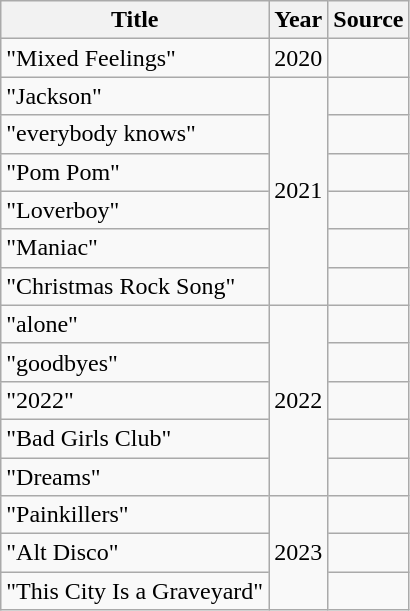<table class="wikitable">
<tr>
<th>Title</th>
<th>Year</th>
<th>Source</th>
</tr>
<tr>
<td>"Mixed Feelings"</td>
<td>2020</td>
<td></td>
</tr>
<tr>
<td>"Jackson"</td>
<td rowspan="6">2021</td>
<td></td>
</tr>
<tr>
<td>"everybody knows"</td>
<td></td>
</tr>
<tr>
<td>"Pom Pom"</td>
<td></td>
</tr>
<tr>
<td>"Loverboy"</td>
<td></td>
</tr>
<tr>
<td>"Maniac"</td>
<td></td>
</tr>
<tr>
<td>"Christmas Rock Song"</td>
<td></td>
</tr>
<tr>
<td>"alone"</td>
<td rowspan="5">2022</td>
<td></td>
</tr>
<tr>
<td>"goodbyes"</td>
<td></td>
</tr>
<tr>
<td>"2022"</td>
<td></td>
</tr>
<tr>
<td>"Bad Girls Club"</td>
<td></td>
</tr>
<tr>
<td>"Dreams"</td>
<td></td>
</tr>
<tr>
<td>"Painkillers"</td>
<td rowspan="3">2023</td>
<td></td>
</tr>
<tr>
<td>"Alt Disco"</td>
<td></td>
</tr>
<tr>
<td>"This City Is a Graveyard"</td>
<td></td>
</tr>
</table>
